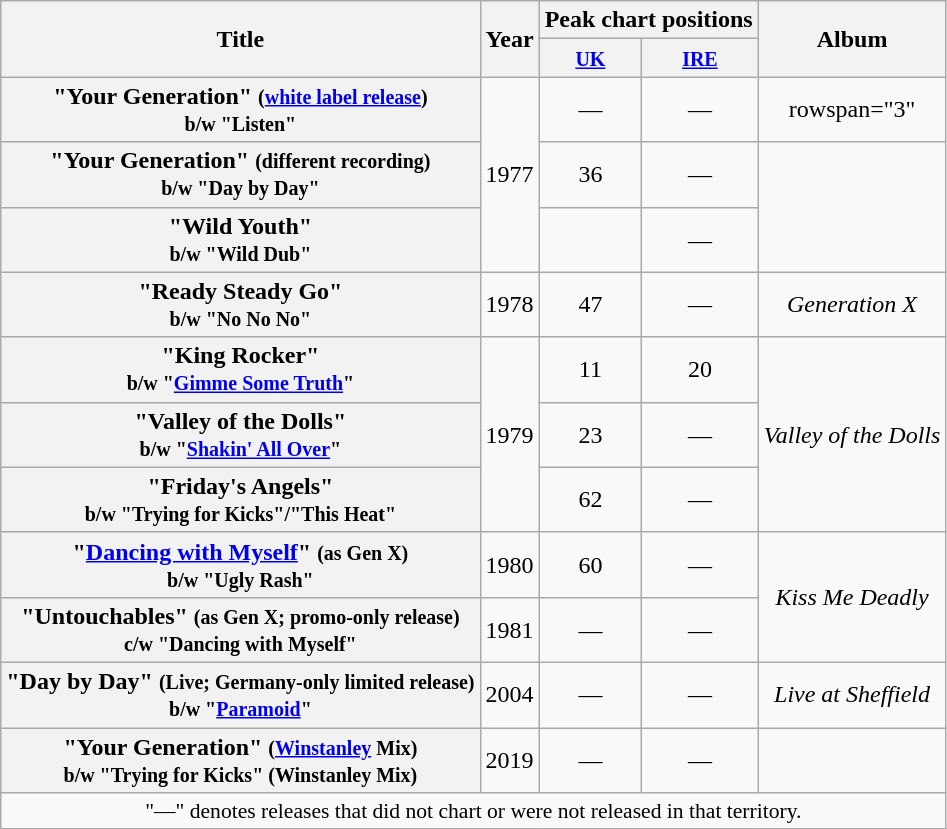<table class="wikitable plainrowheaders" style="text-align:center;">
<tr>
<th rowspan="2">Title</th>
<th rowspan="2">Year</th>
<th colspan="2">Peak chart positions</th>
<th rowspan="2">Album</th>
</tr>
<tr>
<th scope="col"><small><a href='#'>UK</a></small><br></th>
<th><small><a href='#'>IRE</a></small><br></th>
</tr>
<tr>
<th scope="row">"Your Generation" <small>(<a href='#'>white label release</a>)</small><br><small>b/w "Listen"</small></th>
<td rowspan="3">1977</td>
<td>—</td>
<td>—</td>
<td>rowspan="3" </td>
</tr>
<tr>
<th scope="row">"Your Generation" <small>(different recording)</small><br><small>b/w "Day by Day"</small></th>
<td>36</td>
<td>—</td>
</tr>
<tr>
<th scope="row">"Wild Youth"<br><small>b/w "Wild Dub"</small></th>
<td align="center"></td>
<td>—</td>
</tr>
<tr>
<th scope="row">"Ready Steady Go"<br><small>b/w "No No No"</small></th>
<td>1978</td>
<td align="center">47</td>
<td>—</td>
<td><em>Generation X</em></td>
</tr>
<tr>
<th scope="row">"King Rocker"<br><small>b/w "<a href='#'>Gimme Some Truth</a>"</small></th>
<td rowspan="3">1979</td>
<td align="center">11</td>
<td>20</td>
<td rowspan="3"><em>Valley of the Dolls</em></td>
</tr>
<tr>
<th scope="row">"Valley of the Dolls"<br><small>b/w "<a href='#'>Shakin' All Over</a>"</small></th>
<td align="center">23</td>
<td>—</td>
</tr>
<tr>
<th scope="row">"Friday's Angels"<br><small>b/w "Trying for Kicks"/"This Heat"</small></th>
<td align="center">62</td>
<td>—</td>
</tr>
<tr>
<th scope="row">"<a href='#'>Dancing with Myself</a>" <small>(as Gen X)</small><br><small>b/w "Ugly Rash"</small></th>
<td>1980</td>
<td align="center">60</td>
<td>—</td>
<td rowspan="2"><em>Kiss Me Deadly</em></td>
</tr>
<tr>
<th scope="row">"Untouchables" <small>(as Gen X; promo-only release)</small><br><small>c/w "Dancing with Myself"</small></th>
<td>1981</td>
<td>—</td>
<td>—</td>
</tr>
<tr>
<th scope="row">"Day by Day" <small>(Live; Germany-only limited release)</small><br><small>b/w "<a href='#'>Paramoid</a>"</small></th>
<td>2004</td>
<td>—</td>
<td>—</td>
<td><em>Live at Sheffield</em></td>
</tr>
<tr>
<th scope="row">"Your Generation" <small>(<a href='#'>Winstanley</a> Mix)</small><br><small>b/w "Trying for Kicks" (Winstanley Mix)</small></th>
<td>2019</td>
<td align="center">—</td>
<td>—</td>
<td></td>
</tr>
<tr>
<td colspan="5" style="font-size:90%">"—" denotes releases that did not chart or were not released in that territory.</td>
</tr>
</table>
